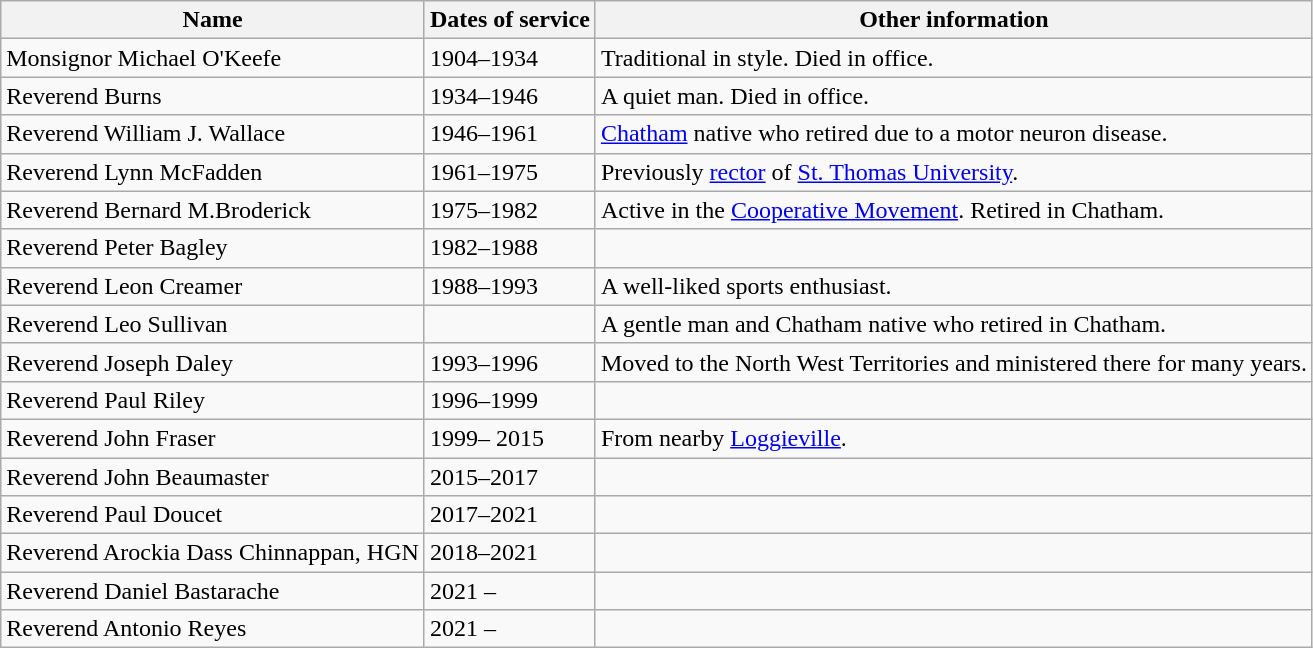<table class="wikitable sortable">
<tr>
<th>Name</th>
<th>Dates of service</th>
<th>Other information</th>
</tr>
<tr>
<td>Monsignor Michael O'Keefe</td>
<td>1904–1934</td>
<td>Traditional in style. Died in office.</td>
</tr>
<tr>
<td>Reverend Burns</td>
<td>1934–1946</td>
<td>A quiet man. Died in office.</td>
</tr>
<tr>
<td>Reverend William J. Wallace</td>
<td>1946–1961</td>
<td><a href='#'>Chatham</a> native who retired due to a motor neuron disease.</td>
</tr>
<tr>
<td>Reverend Lynn McFadden</td>
<td>1961–1975</td>
<td>Previously <a href='#'>rector</a> of <a href='#'>St. Thomas University</a>.</td>
</tr>
<tr>
<td>Reverend Bernard M.Broderick</td>
<td>1975–1982</td>
<td>Active in the <a href='#'>Cooperative Movement</a>. Retired in Chatham.</td>
</tr>
<tr>
<td>Reverend Peter Bagley</td>
<td>1982–1988</td>
<td></td>
</tr>
<tr>
<td>Reverend Leon Creamer</td>
<td>1988–1993</td>
<td>A well-liked sports enthusiast.</td>
</tr>
<tr>
<td>Reverend Leo Sullivan</td>
<td></td>
<td>A gentle man and Chatham native who retired in Chatham.</td>
</tr>
<tr>
<td>Reverend Joseph Daley</td>
<td>1993–1996</td>
<td>Moved to the North West Territories and ministered there for many years.</td>
</tr>
<tr>
<td>Reverend Paul Riley</td>
<td>1996–1999</td>
<td></td>
</tr>
<tr>
<td>Reverend John Fraser</td>
<td>1999– 2015</td>
<td>From nearby <a href='#'>Loggieville</a>.</td>
</tr>
<tr>
<td>Reverend John Beaumaster</td>
<td>2015–2017</td>
<td></td>
</tr>
<tr>
<td>Reverend Paul Doucet</td>
<td>2017–2021</td>
<td></td>
</tr>
<tr>
<td>Reverend Arockia Dass Chinnappan, HGN</td>
<td>2018–2021</td>
<td></td>
</tr>
<tr>
<td>Reverend Daniel Bastarache</td>
<td>2021 –</td>
<td></td>
</tr>
<tr>
<td>Reverend Antonio Reyes</td>
<td>2021 –</td>
<td></td>
</tr>
</table>
